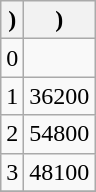<table class="wikitable" align="left">
<tr>
<th>)</th>
<th>)</th>
</tr>
<tr align="center">
<td>0</td>
<td></td>
</tr>
<tr align="center">
<td>1</td>
<td>36200</td>
</tr>
<tr align="center">
<td>2</td>
<td>54800</td>
</tr>
<tr align="center">
<td>3</td>
<td>48100</td>
</tr>
<tr align="center">
</tr>
</table>
